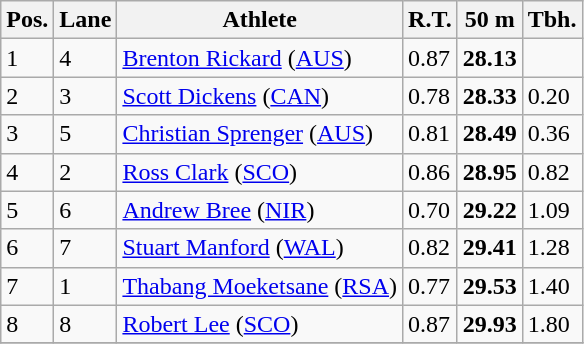<table class="wikitable">
<tr>
<th>Pos.</th>
<th>Lane</th>
<th>Athlete</th>
<th>R.T.</th>
<th>50 m</th>
<th>Tbh.</th>
</tr>
<tr>
<td>1</td>
<td>4</td>
<td> <a href='#'>Brenton Rickard</a> (<a href='#'>AUS</a>)</td>
<td>0.87</td>
<td><strong>28.13</strong></td>
<td> </td>
</tr>
<tr>
<td>2</td>
<td>3</td>
<td> <a href='#'>Scott Dickens</a> (<a href='#'>CAN</a>)</td>
<td>0.78</td>
<td><strong>28.33</strong></td>
<td>0.20</td>
</tr>
<tr>
<td>3</td>
<td>5</td>
<td> <a href='#'>Christian Sprenger</a> (<a href='#'>AUS</a>)</td>
<td>0.81</td>
<td><strong>28.49</strong></td>
<td>0.36</td>
</tr>
<tr>
<td>4</td>
<td>2</td>
<td> <a href='#'>Ross Clark</a> (<a href='#'>SCO</a>)</td>
<td>0.86</td>
<td><strong>28.95</strong></td>
<td>0.82</td>
</tr>
<tr>
<td>5</td>
<td>6</td>
<td> <a href='#'>Andrew Bree</a> (<a href='#'>NIR</a>)</td>
<td>0.70</td>
<td><strong>29.22</strong></td>
<td>1.09</td>
</tr>
<tr>
<td>6</td>
<td>7</td>
<td> <a href='#'>Stuart Manford</a> (<a href='#'>WAL</a>)</td>
<td>0.82</td>
<td><strong>29.41</strong></td>
<td>1.28</td>
</tr>
<tr>
<td>7</td>
<td>1</td>
<td> <a href='#'>Thabang Moeketsane</a> (<a href='#'>RSA</a>)</td>
<td>0.77</td>
<td><strong>29.53</strong></td>
<td>1.40</td>
</tr>
<tr>
<td>8</td>
<td>8</td>
<td> <a href='#'>Robert Lee</a> (<a href='#'>SCO</a>)</td>
<td>0.87</td>
<td><strong>29.93</strong></td>
<td>1.80</td>
</tr>
<tr>
</tr>
</table>
